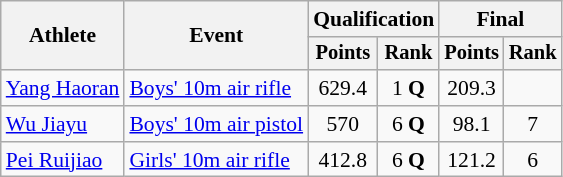<table class="wikitable" style="font-size:90%;">
<tr>
<th rowspan=2>Athlete</th>
<th rowspan=2>Event</th>
<th colspan=2>Qualification</th>
<th colspan=2>Final</th>
</tr>
<tr style="font-size:95%">
<th>Points</th>
<th>Rank</th>
<th>Points</th>
<th>Rank</th>
</tr>
<tr align=center>
<td align=left><a href='#'>Yang Haoran</a></td>
<td align=left><a href='#'>Boys' 10m air rifle</a></td>
<td>629.4</td>
<td>1 <strong>Q</strong></td>
<td>209.3</td>
<td></td>
</tr>
<tr align=center>
<td align=left><a href='#'>Wu Jiayu</a></td>
<td align=left><a href='#'>Boys' 10m air pistol</a></td>
<td>570</td>
<td>6 <strong>Q</strong></td>
<td>98.1</td>
<td>7</td>
</tr>
<tr align=center>
<td align=left><a href='#'>Pei Ruijiao</a></td>
<td align=left><a href='#'>Girls' 10m air rifle</a></td>
<td>412.8</td>
<td>6 <strong>Q</strong></td>
<td>121.2</td>
<td>6</td>
</tr>
</table>
